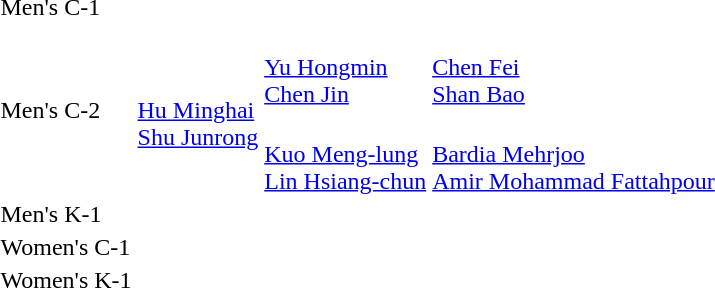<table>
<tr>
<td rowspan=2>Men's C-1</td>
<td rowspan=2></td>
<td></td>
<td></td>
</tr>
<tr>
<td></td>
<td></td>
</tr>
<tr>
<td rowspan=2>Men's C-2</td>
<td rowspan=2><br><a href='#'>Hu Minghai</a><br><a href='#'>Shu Junrong</a></td>
<td><br><a href='#'>Yu Hongmin</a><br><a href='#'>Chen Jin</a></td>
<td><br><a href='#'>Chen Fei</a><br><a href='#'>Shan Bao</a></td>
</tr>
<tr>
<td><br><a href='#'>Kuo Meng-lung</a><br><a href='#'>Lin Hsiang-chun</a></td>
<td><br><a href='#'>Bardia Mehrjoo</a><br><a href='#'>Amir Mohammad Fattahpour</a></td>
</tr>
<tr>
<td rowspan=2>Men's K-1</td>
<td rowspan=2></td>
<td></td>
<td></td>
</tr>
<tr>
<td></td>
<td></td>
</tr>
<tr>
<td>Women's C-1</td>
<td></td>
<td></td>
<td></td>
</tr>
<tr>
<td rowspan=2>Women's K-1</td>
<td rowspan=2></td>
<td></td>
<td></td>
</tr>
<tr>
<td></td>
<td></td>
</tr>
</table>
